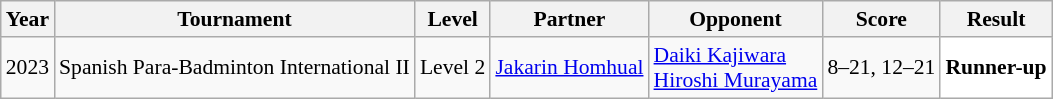<table class="sortable wikitable" style="font-size: 90%;">
<tr>
<th>Year</th>
<th>Tournament</th>
<th>Level</th>
<th>Partner</th>
<th>Opponent</th>
<th>Score</th>
<th>Result</th>
</tr>
<tr>
<td align="center">2023</td>
<td align="left">Spanish Para-Badminton International II</td>
<td align="left">Level 2</td>
<td> <a href='#'>Jakarin Homhual</a></td>
<td align="left"> <a href='#'>Daiki Kajiwara</a><br> <a href='#'>Hiroshi Murayama</a></td>
<td align="left">8–21, 12–21</td>
<td style="text-align:left; background:white"> <strong>Runner-up</strong></td>
</tr>
</table>
